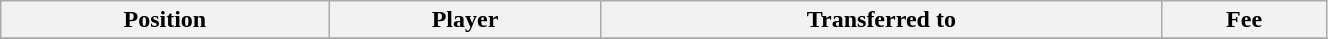<table class="wikitable sortable" style="width:70%; text-align:center; font-size:100%; text-align:left;">
<tr>
<th>Position</th>
<th>Player</th>
<th>Transferred to</th>
<th>Fee</th>
</tr>
<tr>
</tr>
</table>
